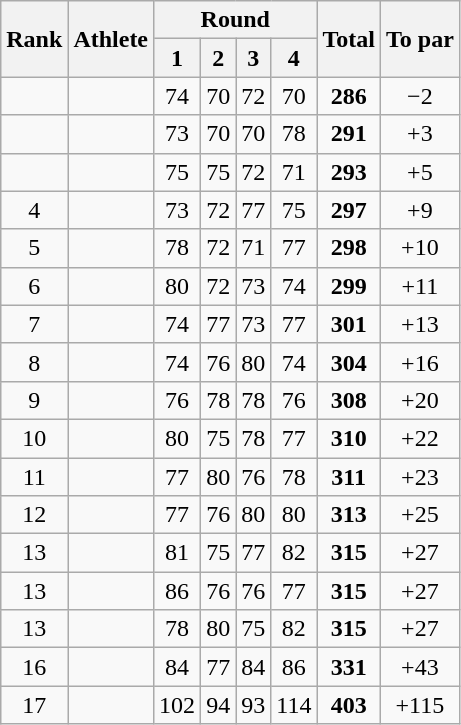<table class=wikitable style="text-align:center">
<tr>
<th rowspan="2">Rank</th>
<th rowspan="2">Athlete</th>
<th colspan="4">Round</th>
<th rowspan="2">Total</th>
<th rowspan="2">To par</th>
</tr>
<tr>
<th>1</th>
<th>2</th>
<th>3</th>
<th>4</th>
</tr>
<tr>
<td></td>
<td align=left></td>
<td>74</td>
<td>70</td>
<td>72</td>
<td>70</td>
<td><strong>286</strong></td>
<td>−2</td>
</tr>
<tr>
<td></td>
<td align=left></td>
<td>73</td>
<td>70</td>
<td>70</td>
<td>78</td>
<td><strong>291</strong></td>
<td>+3</td>
</tr>
<tr>
<td></td>
<td align=left></td>
<td>75</td>
<td>75</td>
<td>72</td>
<td>71</td>
<td><strong>293</strong></td>
<td>+5</td>
</tr>
<tr>
<td>4</td>
<td align=left></td>
<td>73</td>
<td>72</td>
<td>77</td>
<td>75</td>
<td><strong>297</strong></td>
<td>+9</td>
</tr>
<tr>
<td>5</td>
<td align=left></td>
<td>78</td>
<td>72</td>
<td>71</td>
<td>77</td>
<td><strong>298</strong></td>
<td>+10</td>
</tr>
<tr>
<td>6</td>
<td align=left></td>
<td>80</td>
<td>72</td>
<td>73</td>
<td>74</td>
<td><strong>299</strong></td>
<td>+11</td>
</tr>
<tr>
<td>7</td>
<td align=left></td>
<td>74</td>
<td>77</td>
<td>73</td>
<td>77</td>
<td><strong>301</strong></td>
<td>+13</td>
</tr>
<tr>
<td>8</td>
<td align=left></td>
<td>74</td>
<td>76</td>
<td>80</td>
<td>74</td>
<td><strong>304</strong></td>
<td>+16</td>
</tr>
<tr>
<td>9</td>
<td align=left></td>
<td>76</td>
<td>78</td>
<td>78</td>
<td>76</td>
<td><strong>308</strong></td>
<td>+20</td>
</tr>
<tr>
<td>10</td>
<td align=left></td>
<td>80</td>
<td>75</td>
<td>78</td>
<td>77</td>
<td><strong>310</strong></td>
<td>+22</td>
</tr>
<tr>
<td>11</td>
<td align=left></td>
<td>77</td>
<td>80</td>
<td>76</td>
<td>78</td>
<td><strong>311</strong></td>
<td>+23</td>
</tr>
<tr>
<td>12</td>
<td align=left></td>
<td>77</td>
<td>76</td>
<td>80</td>
<td>80</td>
<td><strong>313</strong></td>
<td>+25</td>
</tr>
<tr>
<td>13</td>
<td align=left></td>
<td>81</td>
<td>75</td>
<td>77</td>
<td>82</td>
<td><strong>315</strong></td>
<td>+27</td>
</tr>
<tr>
<td>13</td>
<td align=left></td>
<td>86</td>
<td>76</td>
<td>76</td>
<td>77</td>
<td><strong>315</strong></td>
<td>+27</td>
</tr>
<tr>
<td>13</td>
<td align=left></td>
<td>78</td>
<td>80</td>
<td>75</td>
<td>82</td>
<td><strong>315</strong></td>
<td>+27</td>
</tr>
<tr>
<td>16</td>
<td align=left></td>
<td>84</td>
<td>77</td>
<td>84</td>
<td>86</td>
<td><strong>331</strong></td>
<td>+43</td>
</tr>
<tr>
<td>17</td>
<td align=left></td>
<td>102</td>
<td>94</td>
<td>93</td>
<td>114</td>
<td><strong>403</strong></td>
<td>+115</td>
</tr>
</table>
